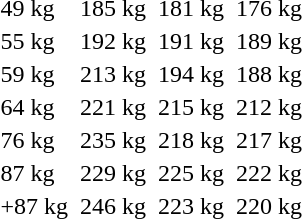<table>
<tr>
<td>49 kg</td>
<td></td>
<td>185 kg</td>
<td></td>
<td>181 kg</td>
<td></td>
<td>176 kg</td>
</tr>
<tr>
<td>55 kg</td>
<td></td>
<td>192 kg</td>
<td></td>
<td>191 kg</td>
<td></td>
<td>189 kg</td>
</tr>
<tr>
<td>59 kg</td>
<td></td>
<td>213 kg</td>
<td></td>
<td>194 kg</td>
<td></td>
<td>188 kg</td>
</tr>
<tr>
<td>64 kg</td>
<td></td>
<td>221 kg</td>
<td></td>
<td>215 kg</td>
<td></td>
<td>212 kg</td>
</tr>
<tr>
<td>76 kg</td>
<td></td>
<td>235 kg</td>
<td></td>
<td>218 kg</td>
<td></td>
<td>217 kg</td>
</tr>
<tr>
<td>87 kg</td>
<td></td>
<td>229 kg</td>
<td></td>
<td>225 kg</td>
<td></td>
<td>222 kg</td>
</tr>
<tr>
<td>+87 kg</td>
<td></td>
<td>246 kg</td>
<td></td>
<td>223 kg</td>
<td></td>
<td>220 kg</td>
</tr>
</table>
